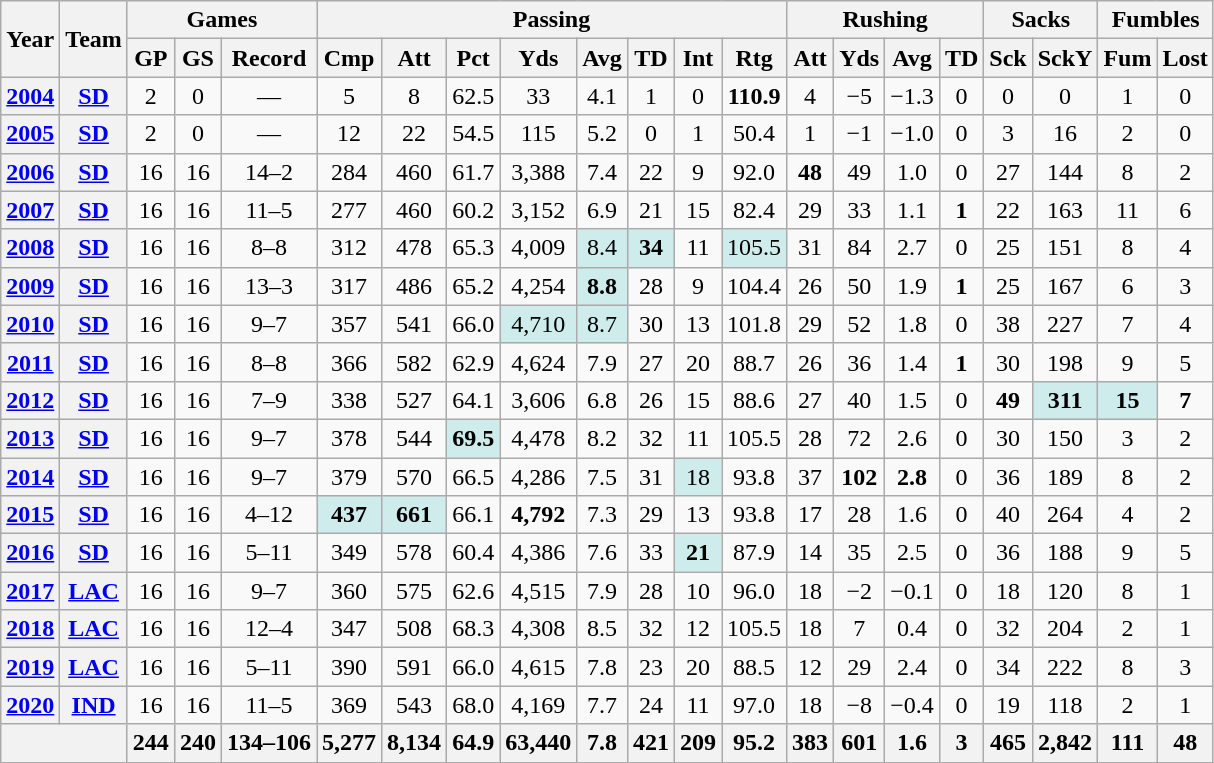<table class="wikitable" style="text-align:center;">
<tr>
<th rowspan="2">Year</th>
<th rowspan="2">Team</th>
<th colspan="3">Games</th>
<th colspan="8">Passing</th>
<th colspan="4">Rushing</th>
<th colspan="2">Sacks</th>
<th colspan="2">Fumbles</th>
</tr>
<tr>
<th>GP</th>
<th>GS</th>
<th>Record</th>
<th>Cmp</th>
<th>Att</th>
<th>Pct</th>
<th>Yds</th>
<th>Avg</th>
<th>TD</th>
<th>Int</th>
<th>Rtg</th>
<th>Att</th>
<th>Yds</th>
<th>Avg</th>
<th>TD</th>
<th>Sck</th>
<th>SckY</th>
<th>Fum</th>
<th>Lost</th>
</tr>
<tr>
<th><a href='#'>2004</a></th>
<th><a href='#'>SD</a></th>
<td>2</td>
<td>0</td>
<td>—</td>
<td>5</td>
<td>8</td>
<td>62.5</td>
<td>33</td>
<td>4.1</td>
<td>1</td>
<td>0</td>
<td><strong>110.9</strong></td>
<td>4</td>
<td>−5</td>
<td>−1.3</td>
<td>0</td>
<td>0</td>
<td>0</td>
<td>1</td>
<td>0</td>
</tr>
<tr>
<th><a href='#'>2005</a></th>
<th><a href='#'>SD</a></th>
<td>2</td>
<td>0</td>
<td>—</td>
<td>12</td>
<td>22</td>
<td>54.5</td>
<td>115</td>
<td>5.2</td>
<td>0</td>
<td>1</td>
<td>50.4</td>
<td>1</td>
<td>−1</td>
<td>−1.0</td>
<td>0</td>
<td>3</td>
<td>16</td>
<td>2</td>
<td>0</td>
</tr>
<tr>
<th><a href='#'>2006</a></th>
<th><a href='#'>SD</a></th>
<td>16</td>
<td>16</td>
<td>14–2</td>
<td>284</td>
<td>460</td>
<td>61.7</td>
<td>3,388</td>
<td>7.4</td>
<td>22</td>
<td>9</td>
<td>92.0</td>
<td><strong>48</strong></td>
<td>49</td>
<td>1.0</td>
<td>0</td>
<td>27</td>
<td>144</td>
<td>8</td>
<td>2</td>
</tr>
<tr>
<th><a href='#'>2007</a></th>
<th><a href='#'>SD</a></th>
<td>16</td>
<td>16</td>
<td>11–5</td>
<td>277</td>
<td>460</td>
<td>60.2</td>
<td>3,152</td>
<td>6.9</td>
<td>21</td>
<td>15</td>
<td>82.4</td>
<td>29</td>
<td>33</td>
<td>1.1</td>
<td><strong>1</strong></td>
<td>22</td>
<td>163</td>
<td>11</td>
<td>6</td>
</tr>
<tr>
<th><a href='#'>2008</a></th>
<th><a href='#'>SD</a></th>
<td>16</td>
<td>16</td>
<td>8–8</td>
<td>312</td>
<td>478</td>
<td>65.3</td>
<td>4,009</td>
<td style="background:#cfecec;">8.4</td>
<td style="background:#cfecec;"><strong>34</strong></td>
<td>11</td>
<td style="background:#cfecec;">105.5</td>
<td>31</td>
<td>84</td>
<td>2.7</td>
<td>0</td>
<td>25</td>
<td>151</td>
<td>8</td>
<td>4</td>
</tr>
<tr>
<th><a href='#'>2009</a></th>
<th><a href='#'>SD</a></th>
<td>16</td>
<td>16</td>
<td>13–3</td>
<td>317</td>
<td>486</td>
<td>65.2</td>
<td>4,254</td>
<td style="background:#cfecec;"><strong>8.8</strong></td>
<td>28</td>
<td>9</td>
<td>104.4</td>
<td>26</td>
<td>50</td>
<td>1.9</td>
<td><strong>1</strong></td>
<td>25</td>
<td>167</td>
<td>6</td>
<td>3</td>
</tr>
<tr>
<th><a href='#'>2010</a></th>
<th><a href='#'>SD</a></th>
<td>16</td>
<td>16</td>
<td>9–7</td>
<td>357</td>
<td>541</td>
<td>66.0</td>
<td style="background:#cfecec;">4,710</td>
<td style="background:#cfecec;">8.7</td>
<td>30</td>
<td>13</td>
<td>101.8</td>
<td>29</td>
<td>52</td>
<td>1.8</td>
<td>0</td>
<td>38</td>
<td>227</td>
<td>7</td>
<td>4</td>
</tr>
<tr>
<th><a href='#'>2011</a></th>
<th><a href='#'>SD</a></th>
<td>16</td>
<td>16</td>
<td>8–8</td>
<td>366</td>
<td>582</td>
<td>62.9</td>
<td>4,624</td>
<td>7.9</td>
<td>27</td>
<td>20</td>
<td>88.7</td>
<td>26</td>
<td>36</td>
<td>1.4</td>
<td><strong>1</strong></td>
<td>30</td>
<td>198</td>
<td>9</td>
<td>5</td>
</tr>
<tr>
<th><a href='#'>2012</a></th>
<th><a href='#'>SD</a></th>
<td>16</td>
<td>16</td>
<td>7–9</td>
<td>338</td>
<td>527</td>
<td>64.1</td>
<td>3,606</td>
<td>6.8</td>
<td>26</td>
<td>15</td>
<td>88.6</td>
<td>27</td>
<td>40</td>
<td>1.5</td>
<td>0</td>
<td><strong>49</strong></td>
<td style="background:#cfecec;"><strong>311</strong></td>
<td style="background:#cfecec;"><strong>15</strong></td>
<td><strong>7</strong></td>
</tr>
<tr>
<th><a href='#'>2013</a></th>
<th><a href='#'>SD</a></th>
<td>16</td>
<td>16</td>
<td>9–7</td>
<td>378</td>
<td>544</td>
<td style="background:#cfecec;"><strong>69.5</strong></td>
<td>4,478</td>
<td>8.2</td>
<td>32</td>
<td>11</td>
<td>105.5</td>
<td>28</td>
<td>72</td>
<td>2.6</td>
<td>0</td>
<td>30</td>
<td>150</td>
<td>3</td>
<td>2</td>
</tr>
<tr>
<th><a href='#'>2014</a></th>
<th><a href='#'>SD</a></th>
<td>16</td>
<td>16</td>
<td>9–7</td>
<td>379</td>
<td>570</td>
<td>66.5</td>
<td>4,286</td>
<td>7.5</td>
<td>31</td>
<td style="background:#cfecec;">18</td>
<td>93.8</td>
<td>37</td>
<td><strong>102</strong></td>
<td><strong>2.8</strong></td>
<td>0</td>
<td>36</td>
<td>189</td>
<td>8</td>
<td>2</td>
</tr>
<tr>
<th><a href='#'>2015</a></th>
<th><a href='#'>SD</a></th>
<td>16</td>
<td>16</td>
<td>4–12</td>
<td style="background:#cfecec;"><strong>437</strong></td>
<td style="background:#cfecec;"><strong>661</strong></td>
<td>66.1</td>
<td><strong>4,792</strong></td>
<td>7.3</td>
<td>29</td>
<td>13</td>
<td>93.8</td>
<td>17</td>
<td>28</td>
<td>1.6</td>
<td>0</td>
<td>40</td>
<td>264</td>
<td>4</td>
<td>2</td>
</tr>
<tr>
<th><a href='#'>2016</a></th>
<th><a href='#'>SD</a></th>
<td>16</td>
<td>16</td>
<td>5–11</td>
<td>349</td>
<td>578</td>
<td>60.4</td>
<td>4,386</td>
<td>7.6</td>
<td>33</td>
<td style="background:#cfecec;"><strong>21</strong></td>
<td>87.9</td>
<td>14</td>
<td>35</td>
<td>2.5</td>
<td>0</td>
<td>36</td>
<td>188</td>
<td>9</td>
<td>5</td>
</tr>
<tr>
<th><a href='#'>2017</a></th>
<th><a href='#'>LAC</a></th>
<td>16</td>
<td>16</td>
<td>9–7</td>
<td>360</td>
<td>575</td>
<td>62.6</td>
<td>4,515</td>
<td>7.9</td>
<td>28</td>
<td>10</td>
<td>96.0</td>
<td>18</td>
<td>−2</td>
<td>−0.1</td>
<td>0</td>
<td>18</td>
<td>120</td>
<td>8</td>
<td>1</td>
</tr>
<tr>
<th><a href='#'>2018</a></th>
<th><a href='#'>LAC</a></th>
<td>16</td>
<td>16</td>
<td>12–4</td>
<td>347</td>
<td>508</td>
<td>68.3</td>
<td>4,308</td>
<td>8.5</td>
<td>32</td>
<td>12</td>
<td>105.5</td>
<td>18</td>
<td>7</td>
<td>0.4</td>
<td>0</td>
<td>32</td>
<td>204</td>
<td>2</td>
<td>1</td>
</tr>
<tr>
<th><a href='#'>2019</a></th>
<th><a href='#'>LAC</a></th>
<td>16</td>
<td>16</td>
<td>5–11</td>
<td>390</td>
<td>591</td>
<td>66.0</td>
<td>4,615</td>
<td>7.8</td>
<td>23</td>
<td>20</td>
<td>88.5</td>
<td>12</td>
<td>29</td>
<td>2.4</td>
<td>0</td>
<td>34</td>
<td>222</td>
<td>8</td>
<td>3</td>
</tr>
<tr>
<th><a href='#'>2020</a></th>
<th><a href='#'>IND</a></th>
<td>16</td>
<td>16</td>
<td>11–5</td>
<td>369</td>
<td>543</td>
<td>68.0</td>
<td>4,169</td>
<td>7.7</td>
<td>24</td>
<td>11</td>
<td>97.0</td>
<td>18</td>
<td>−8</td>
<td>−0.4</td>
<td>0</td>
<td>19</td>
<td>118</td>
<td>2</td>
<td>1</td>
</tr>
<tr>
<th colspan="2"></th>
<th>244</th>
<th>240</th>
<th>134–106</th>
<th>5,277</th>
<th>8,134</th>
<th>64.9</th>
<th>63,440</th>
<th>7.8</th>
<th>421</th>
<th>209</th>
<th>95.2</th>
<th>383</th>
<th>601</th>
<th>1.6</th>
<th>3</th>
<th>465</th>
<th>2,842</th>
<th>111</th>
<th>48</th>
</tr>
</table>
